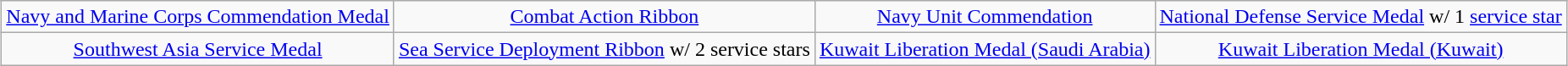<table class="wikitable" style="margin:1em auto; text-align:center;">
<tr>
<td><a href='#'>Navy and Marine Corps Commendation Medal</a></td>
<td><a href='#'>Combat Action Ribbon</a></td>
<td><a href='#'>Navy Unit Commendation</a></td>
<td><a href='#'>National Defense Service Medal</a> w/ 1 <a href='#'>service star</a></td>
</tr>
<tr>
<td><a href='#'>Southwest Asia Service Medal</a></td>
<td><a href='#'>Sea Service Deployment Ribbon</a> w/ 2 service stars</td>
<td><a href='#'>Kuwait Liberation Medal (Saudi Arabia)</a></td>
<td><a href='#'>Kuwait Liberation Medal (Kuwait)</a></td>
</tr>
</table>
